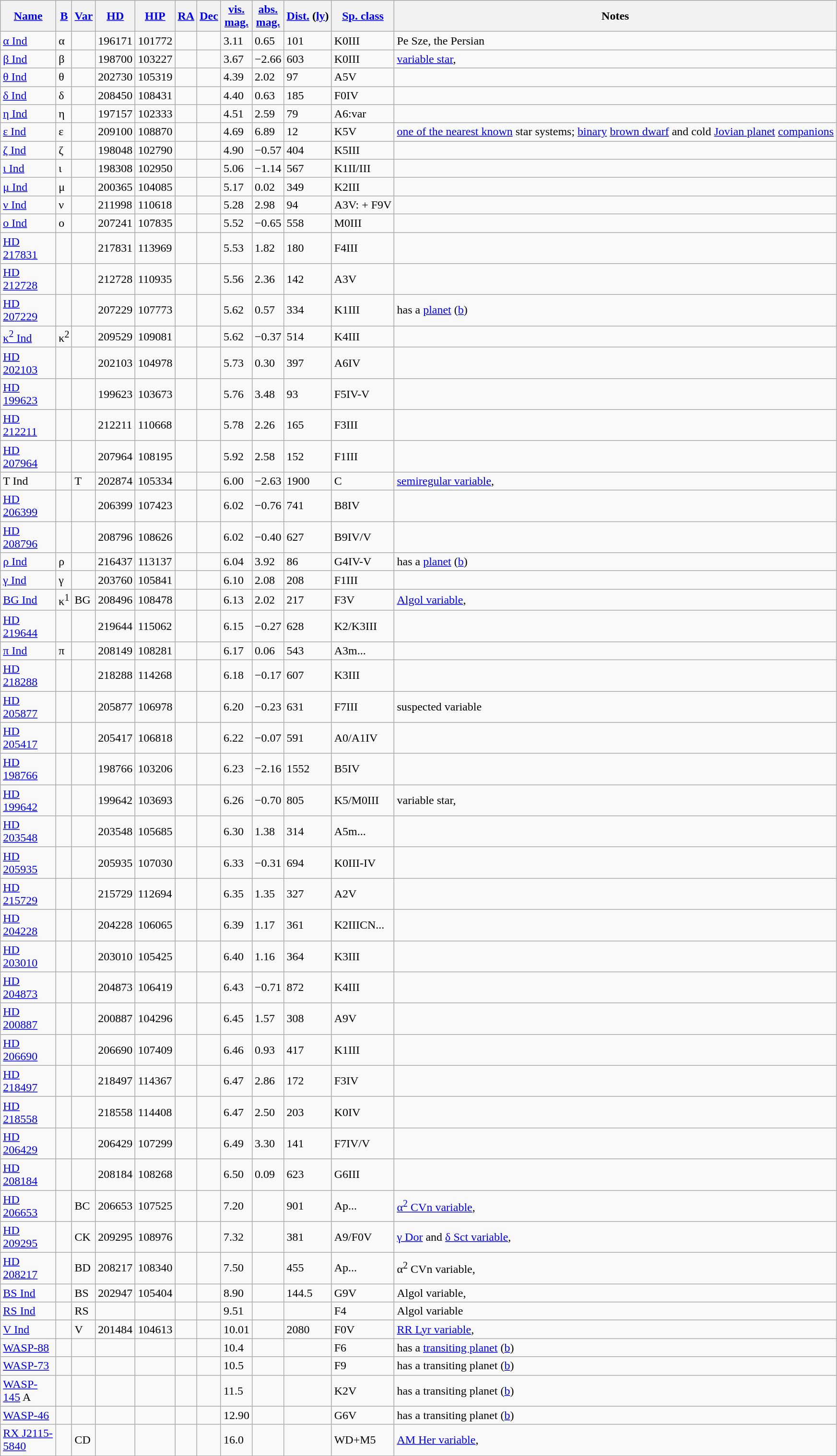<table class="wikitable sortable sticky-header">
<tr>
<th width="70"><a href='#'>Name</a></th>
<th><a href='#'>B</a></th>
<th><a href='#'>Var</a></th>
<th><a href='#'>HD</a></th>
<th><a href='#'>HIP</a></th>
<th><a href='#'>RA</a></th>
<th><a href='#'>Dec</a></th>
<th><a href='#'>vis.<br>mag.</a></th>
<th><a href='#'>abs.<br>mag.</a></th>
<th><a href='#'>Dist.</a> (<a href='#'>ly</a>)</th>
<th><a href='#'>Sp. class</a></th>
<th>Notes</th>
</tr>
<tr>
<td><a href='#'>α Ind</a></td>
<td>α</td>
<td></td>
<td>196171</td>
<td>101772</td>
<td></td>
<td></td>
<td>3.11</td>
<td>0.65</td>
<td>101</td>
<td>K0III</td>
<td style="text-align:left;">Pe Sze, the Persian</td>
</tr>
<tr>
<td><a href='#'>β Ind</a></td>
<td>β</td>
<td></td>
<td>198700</td>
<td>103227</td>
<td></td>
<td></td>
<td>3.67</td>
<td>−2.66</td>
<td>603</td>
<td>K0III</td>
<td><a href='#'>variable star</a>, </td>
</tr>
<tr>
<td><a href='#'>θ Ind</a></td>
<td>θ</td>
<td></td>
<td>202730</td>
<td>105319</td>
<td></td>
<td></td>
<td>4.39</td>
<td>2.02</td>
<td>97</td>
<td>A5V</td>
<td></td>
</tr>
<tr>
<td><a href='#'>δ Ind</a></td>
<td>δ</td>
<td></td>
<td>208450</td>
<td>108431</td>
<td></td>
<td></td>
<td>4.40</td>
<td>0.63</td>
<td>185</td>
<td>F0IV</td>
<td></td>
</tr>
<tr>
<td><a href='#'>η Ind</a></td>
<td>η</td>
<td></td>
<td>197157</td>
<td>102333</td>
<td></td>
<td></td>
<td>4.51</td>
<td>2.59</td>
<td>79</td>
<td>A6:var</td>
<td></td>
</tr>
<tr>
<td><a href='#'>ε Ind</a></td>
<td>ε</td>
<td></td>
<td>209100</td>
<td>108870</td>
<td></td>
<td></td>
<td>4.69</td>
<td>6.89</td>
<td>12</td>
<td>K5V</td>
<td style="text-align:left;"><a href='#'>one of the nearest known</a> star systems; <a href='#'>binary</a> <a href='#'>brown dwarf</a> and cold <a href='#'>Jovian planet</a> <a href='#'>companions</a></td>
</tr>
<tr>
<td><a href='#'>ζ Ind</a></td>
<td>ζ</td>
<td></td>
<td>198048</td>
<td>102790</td>
<td></td>
<td></td>
<td>4.90</td>
<td>−0.57</td>
<td>404</td>
<td>K5III</td>
<td></td>
</tr>
<tr>
<td><a href='#'>ι Ind</a></td>
<td>ι</td>
<td></td>
<td>198308</td>
<td>102950</td>
<td></td>
<td></td>
<td>5.06</td>
<td>−1.14</td>
<td>567</td>
<td>K1II/III</td>
<td></td>
</tr>
<tr>
<td><a href='#'>μ Ind</a></td>
<td>μ</td>
<td></td>
<td>200365</td>
<td>104085</td>
<td></td>
<td></td>
<td>5.17</td>
<td>0.02</td>
<td>349</td>
<td>K2III</td>
<td></td>
</tr>
<tr>
<td><a href='#'>ν Ind</a></td>
<td>ν</td>
<td></td>
<td>211998</td>
<td>110618</td>
<td></td>
<td></td>
<td>5.28</td>
<td>2.98</td>
<td>94</td>
<td>A3V: + F9V</td>
<td></td>
</tr>
<tr>
<td><a href='#'>ο Ind</a></td>
<td>ο</td>
<td></td>
<td>207241</td>
<td>107835</td>
<td></td>
<td></td>
<td>5.52</td>
<td>−0.65</td>
<td>558</td>
<td>M0III</td>
<td></td>
</tr>
<tr>
<td><a href='#'>HD 217831</a></td>
<td></td>
<td></td>
<td>217831</td>
<td>113969</td>
<td></td>
<td></td>
<td>5.53</td>
<td>1.82</td>
<td>180</td>
<td>F4III</td>
<td></td>
</tr>
<tr>
<td><a href='#'>HD 212728</a></td>
<td></td>
<td></td>
<td>212728</td>
<td>110935</td>
<td></td>
<td></td>
<td>5.56</td>
<td>2.36</td>
<td>142</td>
<td>A3V</td>
<td></td>
</tr>
<tr>
<td><a href='#'>HD 207229</a></td>
<td></td>
<td></td>
<td>207229</td>
<td>107773</td>
<td></td>
<td></td>
<td>5.62</td>
<td>0.57</td>
<td>334</td>
<td>K1III</td>
<td style="text-align:left;">has a <a href='#'>planet</a> (<a href='#'>b</a>)</td>
</tr>
<tr>
<td><a href='#'>κ<sup>2</sup> Ind</a></td>
<td>κ<sup>2</sup></td>
<td></td>
<td>209529</td>
<td>109081</td>
<td></td>
<td></td>
<td>5.62</td>
<td>−0.37</td>
<td>514</td>
<td>K4III</td>
<td></td>
</tr>
<tr>
<td><a href='#'>HD 202103</a></td>
<td></td>
<td></td>
<td>202103</td>
<td>104978</td>
<td></td>
<td></td>
<td>5.73</td>
<td>0.30</td>
<td>397</td>
<td>A6IV</td>
<td></td>
</tr>
<tr>
<td><a href='#'>HD 199623</a></td>
<td></td>
<td></td>
<td>199623</td>
<td>103673</td>
<td></td>
<td></td>
<td>5.76</td>
<td>3.48</td>
<td>93</td>
<td>F5IV-V</td>
<td></td>
</tr>
<tr>
<td><a href='#'>HD 212211</a></td>
<td></td>
<td></td>
<td>212211</td>
<td>110668</td>
<td></td>
<td></td>
<td>5.78</td>
<td>2.26</td>
<td>165</td>
<td>F3III</td>
<td></td>
</tr>
<tr>
<td><a href='#'>HD 207964</a></td>
<td></td>
<td></td>
<td>207964</td>
<td>108195</td>
<td></td>
<td></td>
<td>5.92</td>
<td>2.58</td>
<td>152</td>
<td>F1III</td>
<td></td>
</tr>
<tr>
<td>T Ind</td>
<td></td>
<td>T</td>
<td>202874</td>
<td>105334</td>
<td></td>
<td></td>
<td>6.00</td>
<td>−2.63</td>
<td>1900</td>
<td>C</td>
<td style="text-align:left;"><a href='#'>semiregular variable</a>, </td>
</tr>
<tr>
<td><a href='#'>HD 206399</a></td>
<td></td>
<td></td>
<td>206399</td>
<td>107423</td>
<td></td>
<td></td>
<td>6.02</td>
<td>−0.76</td>
<td>741</td>
<td>B8IV</td>
<td></td>
</tr>
<tr>
<td><a href='#'>HD 208796</a></td>
<td></td>
<td></td>
<td>208796</td>
<td>108626</td>
<td></td>
<td></td>
<td>6.02</td>
<td>−0.40</td>
<td>627</td>
<td>B9IV/V</td>
<td></td>
</tr>
<tr>
<td><a href='#'>ρ Ind</a></td>
<td>ρ</td>
<td></td>
<td>216437</td>
<td>113137</td>
<td></td>
<td></td>
<td>6.04</td>
<td>3.92</td>
<td>86</td>
<td>G4IV-V</td>
<td style="text-align:left;">has a <a href='#'>planet</a> (<a href='#'>b</a>)</td>
</tr>
<tr>
<td><a href='#'>γ Ind</a></td>
<td>γ</td>
<td></td>
<td>203760</td>
<td>105841</td>
<td></td>
<td></td>
<td>6.10</td>
<td>2.08</td>
<td>208</td>
<td>F1III</td>
<td></td>
</tr>
<tr>
<td><a href='#'>BG Ind</a></td>
<td>κ<sup>1</sup></td>
<td>BG</td>
<td>208496</td>
<td>108478</td>
<td></td>
<td></td>
<td>6.13</td>
<td>2.02</td>
<td>217</td>
<td>F3V</td>
<td style="text-align:left;"><a href='#'>Algol variable</a>, </td>
</tr>
<tr>
<td><a href='#'>HD 219644</a></td>
<td></td>
<td></td>
<td>219644</td>
<td>115062</td>
<td></td>
<td></td>
<td>6.15</td>
<td>−0.27</td>
<td>628</td>
<td>K2/K3III</td>
<td></td>
</tr>
<tr>
<td><a href='#'>π Ind</a></td>
<td>π</td>
<td></td>
<td>208149</td>
<td>108281</td>
<td></td>
<td></td>
<td>6.17</td>
<td>0.06</td>
<td>543</td>
<td>A3m...</td>
<td></td>
</tr>
<tr>
<td><a href='#'>HD 218288</a></td>
<td></td>
<td></td>
<td>218288</td>
<td>114268</td>
<td></td>
<td></td>
<td>6.18</td>
<td>−0.17</td>
<td>607</td>
<td>K3III</td>
<td></td>
</tr>
<tr>
<td><a href='#'>HD 205877</a></td>
<td></td>
<td></td>
<td>205877</td>
<td>106978</td>
<td></td>
<td></td>
<td>6.20</td>
<td>−0.23</td>
<td>631</td>
<td>F7III</td>
<td>suspected variable</td>
</tr>
<tr>
<td><a href='#'>HD 205417</a></td>
<td></td>
<td></td>
<td>205417</td>
<td>106818</td>
<td></td>
<td></td>
<td>6.22</td>
<td>−0.07</td>
<td>591</td>
<td>A0/A1IV</td>
<td></td>
</tr>
<tr>
<td><a href='#'>HD 198766</a></td>
<td></td>
<td></td>
<td>198766</td>
<td>103206</td>
<td></td>
<td></td>
<td>6.23</td>
<td>−2.16</td>
<td>1552</td>
<td>B5IV</td>
<td></td>
</tr>
<tr>
<td><a href='#'>HD 199642</a></td>
<td></td>
<td></td>
<td>199642</td>
<td>103693</td>
<td></td>
<td></td>
<td>6.26</td>
<td>−0.70</td>
<td>805</td>
<td>K5/M0III</td>
<td>variable star, </td>
</tr>
<tr>
<td><a href='#'>HD 203548</a></td>
<td></td>
<td></td>
<td>203548</td>
<td>105685</td>
<td></td>
<td></td>
<td>6.30</td>
<td>1.38</td>
<td>314</td>
<td>A5m...</td>
<td></td>
</tr>
<tr>
<td><a href='#'>HD 205935</a></td>
<td></td>
<td></td>
<td>205935</td>
<td>107030</td>
<td></td>
<td></td>
<td>6.33</td>
<td>−0.31</td>
<td>694</td>
<td>K0III-IV</td>
<td></td>
</tr>
<tr>
<td><a href='#'>HD 215729</a></td>
<td></td>
<td></td>
<td>215729</td>
<td>112694</td>
<td></td>
<td></td>
<td>6.35</td>
<td>1.35</td>
<td>327</td>
<td>A2V</td>
<td></td>
</tr>
<tr>
<td><a href='#'>HD 204228</a></td>
<td></td>
<td></td>
<td>204228</td>
<td>106065</td>
<td></td>
<td></td>
<td>6.39</td>
<td>1.17</td>
<td>361</td>
<td>K2IIICN...</td>
<td></td>
</tr>
<tr>
<td><a href='#'>HD 203010</a></td>
<td></td>
<td></td>
<td>203010</td>
<td>105425</td>
<td></td>
<td></td>
<td>6.40</td>
<td>1.16</td>
<td>364</td>
<td>K3III</td>
<td></td>
</tr>
<tr>
<td><a href='#'>HD 204873</a></td>
<td></td>
<td></td>
<td>204873</td>
<td>106419</td>
<td></td>
<td></td>
<td>6.43</td>
<td>−0.71</td>
<td>872</td>
<td>K4III</td>
<td></td>
</tr>
<tr>
<td><a href='#'>HD 200887</a></td>
<td></td>
<td></td>
<td>200887</td>
<td>104296</td>
<td></td>
<td></td>
<td>6.45</td>
<td>1.57</td>
<td>308</td>
<td>A9V</td>
<td></td>
</tr>
<tr>
<td><a href='#'>HD 206690</a></td>
<td></td>
<td></td>
<td>206690</td>
<td>107409</td>
<td></td>
<td></td>
<td>6.46</td>
<td>0.93</td>
<td>417</td>
<td>K1III</td>
<td></td>
</tr>
<tr>
<td><a href='#'>HD 218497</a></td>
<td></td>
<td></td>
<td>218497</td>
<td>114367</td>
<td></td>
<td></td>
<td>6.47</td>
<td>2.86</td>
<td>172</td>
<td>F3IV</td>
<td></td>
</tr>
<tr>
<td><a href='#'>HD 218558</a></td>
<td></td>
<td></td>
<td>218558</td>
<td>114408</td>
<td></td>
<td></td>
<td>6.47</td>
<td>2.50</td>
<td>203</td>
<td>K0IV</td>
<td></td>
</tr>
<tr>
<td><a href='#'>HD 206429</a></td>
<td></td>
<td></td>
<td>206429</td>
<td>107299</td>
<td></td>
<td></td>
<td>6.49</td>
<td>3.30</td>
<td>141</td>
<td>F7IV/V</td>
<td></td>
</tr>
<tr>
<td><a href='#'>HD 208184</a></td>
<td></td>
<td></td>
<td>208184</td>
<td>108268</td>
<td></td>
<td></td>
<td>6.50</td>
<td>0.09</td>
<td>623</td>
<td>G6III</td>
<td></td>
</tr>
<tr>
<td><a href='#'>HD 206653</a></td>
<td></td>
<td>BC</td>
<td>206653</td>
<td>107525</td>
<td></td>
<td></td>
<td>7.20</td>
<td></td>
<td>901</td>
<td>Ap...</td>
<td style="text-align:left;"><a href='#'>α<sup>2</sup> CVn variable</a>, </td>
</tr>
<tr>
<td><a href='#'>HD 209295</a></td>
<td></td>
<td>CK</td>
<td>209295</td>
<td>108976</td>
<td></td>
<td></td>
<td>7.32</td>
<td></td>
<td>381</td>
<td>A9/F0V</td>
<td style="text-align:left;"><a href='#'>γ Dor</a> and <a href='#'>δ Sct variable</a>, </td>
</tr>
<tr>
<td><a href='#'>HD 208217</a></td>
<td></td>
<td>BD</td>
<td>208217</td>
<td>108340</td>
<td></td>
<td></td>
<td>7.50</td>
<td></td>
<td>455</td>
<td>Ap...</td>
<td style="text-align:left;">α<sup>2</sup> CVn variable, </td>
</tr>
<tr>
<td><a href='#'>BS Ind</a></td>
<td></td>
<td>BS</td>
<td>202947</td>
<td>105404</td>
<td></td>
<td></td>
<td>8.90</td>
<td></td>
<td>144.5</td>
<td>G9V</td>
<td style="text-align:left;">Algol variable, </td>
</tr>
<tr>
<td><a href='#'>RS Ind</a></td>
<td></td>
<td>RS</td>
<td></td>
<td></td>
<td></td>
<td></td>
<td>9.51</td>
<td></td>
<td></td>
<td>F4</td>
<td style="text-align:left;">Algol variable</td>
</tr>
<tr>
<td><a href='#'>V Ind</a></td>
<td></td>
<td>V</td>
<td>201484</td>
<td>104613</td>
<td></td>
<td></td>
<td>10.01</td>
<td></td>
<td>2080</td>
<td>F0V</td>
<td style="text-align:left;"><a href='#'>RR Lyr variable</a>, </td>
</tr>
<tr>
<td><a href='#'>WASP-88</a></td>
<td></td>
<td></td>
<td></td>
<td></td>
<td></td>
<td></td>
<td>10.4</td>
<td></td>
<td></td>
<td>F6</td>
<td style="text-align:left;">has a <a href='#'>transiting planet</a> (<a href='#'>b</a>)</td>
</tr>
<tr>
<td><a href='#'>WASP-73</a></td>
<td></td>
<td></td>
<td></td>
<td></td>
<td></td>
<td></td>
<td>10.5</td>
<td></td>
<td></td>
<td>F9</td>
<td style="text-align:left;">has a transiting planet (<a href='#'>b</a>)</td>
</tr>
<tr>
<td><a href='#'>WASP-145</a> A</td>
<td></td>
<td></td>
<td></td>
<td></td>
<td></td>
<td></td>
<td>11.5</td>
<td></td>
<td></td>
<td>K2V</td>
<td style="text-align:left;">has a transiting planet (<a href='#'>b</a>)</td>
</tr>
<tr>
<td><a href='#'>WASP-46</a></td>
<td></td>
<td></td>
<td></td>
<td></td>
<td></td>
<td></td>
<td>12.90</td>
<td></td>
<td></td>
<td>G6V</td>
<td style="text-align:left;">has a transiting planet (<a href='#'>b</a>)</td>
</tr>
<tr>
<td><a href='#'>RX J2115-5840</a></td>
<td></td>
<td>CD</td>
<td></td>
<td></td>
<td></td>
<td></td>
<td>16.0</td>
<td></td>
<td></td>
<td>WD+M5</td>
<td style="text-align:left;"><a href='#'>AM Her variable</a>, <br></td>
</tr>
</table>
